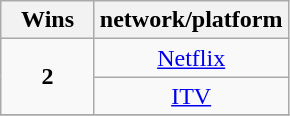<table class="wikitable" rowspan="2" style="text-align:center;" background: #f6e39c;>
<tr>
<th scope="col" style="width:55px;">Wins</th>
<th scope="col" style="text-align:center;">network/platform</th>
</tr>
<tr>
<td rowspan="2"><strong>2</strong></td>
<td><a href='#'>Netflix</a></td>
</tr>
<tr>
<td><a href='#'>ITV</a></td>
</tr>
<tr>
</tr>
</table>
